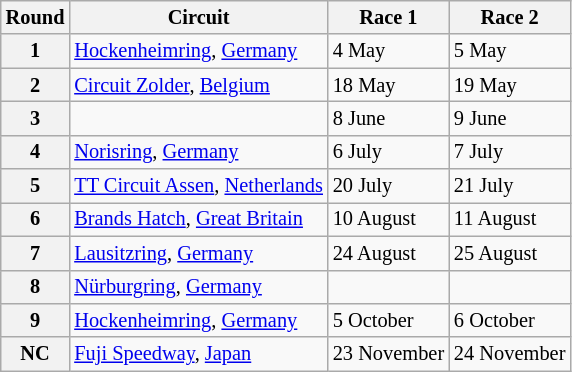<table class=wikitable style="font-size:85%;">
<tr>
<th>Round</th>
<th>Circuit</th>
<th>Race 1</th>
<th>Race 2</th>
</tr>
<tr>
<th>1</th>
<td> <a href='#'>Hockenheimring</a>, <a href='#'>Germany</a></td>
<td>4 May</td>
<td>5 May</td>
</tr>
<tr>
<th>2</th>
<td> <a href='#'>Circuit Zolder</a>, <a href='#'>Belgium</a></td>
<td>18 May</td>
<td>19 May</td>
</tr>
<tr>
<th>3</th>
<td></td>
<td>8 June</td>
<td>9 June</td>
</tr>
<tr>
<th>4</th>
<td> <a href='#'>Norisring</a>, <a href='#'>Germany</a></td>
<td>6 July</td>
<td>7 July</td>
</tr>
<tr>
<th>5</th>
<td> <a href='#'>TT Circuit Assen</a>, <a href='#'>Netherlands</a></td>
<td>20 July</td>
<td>21 July</td>
</tr>
<tr>
<th>6</th>
<td> <a href='#'>Brands Hatch</a>, <a href='#'>Great Britain</a></td>
<td>10 August</td>
<td>11 August</td>
</tr>
<tr>
<th>7</th>
<td> <a href='#'>Lausitzring</a>, <a href='#'>Germany</a></td>
<td>24 August</td>
<td>25 August</td>
</tr>
<tr>
<th>8</th>
<td> <a href='#'>Nürburgring</a>, <a href='#'>Germany</a></td>
<td></td>
<td></td>
</tr>
<tr>
<th>9</th>
<td> <a href='#'>Hockenheimring</a>, <a href='#'>Germany</a></td>
<td>5 October</td>
<td>6 October</td>
</tr>
<tr>
<th>NC</th>
<td> <a href='#'>Fuji Speedway</a>, <a href='#'>Japan</a></td>
<td>23 November</td>
<td>24 November</td>
</tr>
</table>
